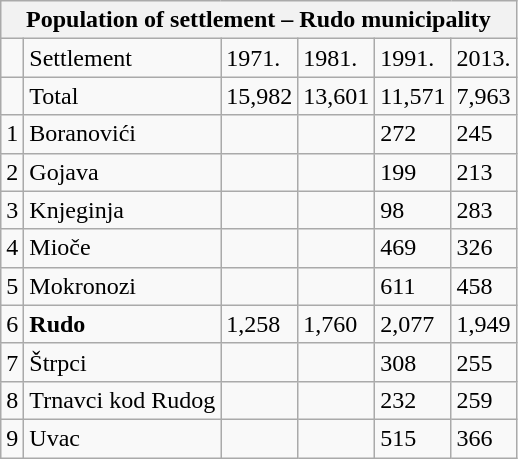<table class="wikitable">
<tr>
<th colspan="6">Population of settlement – Rudo municipality</th>
</tr>
<tr>
<td></td>
<td>Settlement</td>
<td>1971.</td>
<td>1981.</td>
<td>1991.</td>
<td>2013.</td>
</tr>
<tr>
<td></td>
<td>Total</td>
<td>15,982</td>
<td>13,601</td>
<td>11,571</td>
<td>7,963</td>
</tr>
<tr>
<td>1</td>
<td>Boranovići</td>
<td></td>
<td></td>
<td>272</td>
<td>245</td>
</tr>
<tr>
<td>2</td>
<td>Gojava</td>
<td></td>
<td></td>
<td>199</td>
<td>213</td>
</tr>
<tr>
<td>3</td>
<td>Knjeginja</td>
<td></td>
<td></td>
<td>98</td>
<td>283</td>
</tr>
<tr>
<td>4</td>
<td>Mioče</td>
<td></td>
<td></td>
<td>469</td>
<td>326</td>
</tr>
<tr>
<td>5</td>
<td>Mokronozi</td>
<td></td>
<td></td>
<td>611</td>
<td>458</td>
</tr>
<tr>
<td>6</td>
<td><strong>Rudo</strong></td>
<td>1,258</td>
<td>1,760</td>
<td>2,077</td>
<td>1,949</td>
</tr>
<tr>
<td>7</td>
<td>Štrpci</td>
<td></td>
<td></td>
<td>308</td>
<td>255</td>
</tr>
<tr>
<td>8</td>
<td>Trnavci kod Rudog</td>
<td></td>
<td></td>
<td>232</td>
<td>259</td>
</tr>
<tr>
<td>9</td>
<td>Uvac</td>
<td></td>
<td></td>
<td>515</td>
<td>366</td>
</tr>
</table>
